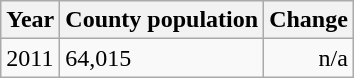<table class="wikitable">
<tr>
<th>Year</th>
<th>County population</th>
<th>Change</th>
</tr>
<tr>
<td>2011</td>
<td>64,015</td>
<td align="right">n/a</td>
</tr>
</table>
